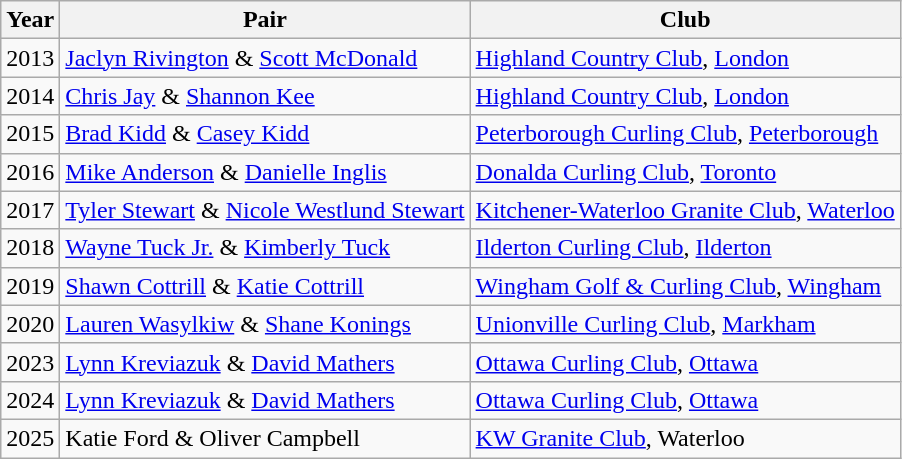<table class="wikitable">
<tr>
<th>Year</th>
<th>Pair</th>
<th>Club</th>
</tr>
<tr>
<td>2013</td>
<td><a href='#'>Jaclyn Rivington</a> & <a href='#'>Scott McDonald</a></td>
<td><a href='#'>Highland Country Club</a>, <a href='#'>London</a></td>
</tr>
<tr>
<td>2014</td>
<td><a href='#'>Chris Jay</a> & <a href='#'>Shannon Kee</a></td>
<td><a href='#'>Highland Country Club</a>, <a href='#'>London</a></td>
</tr>
<tr>
<td>2015</td>
<td><a href='#'>Brad Kidd</a> & <a href='#'>Casey Kidd</a></td>
<td><a href='#'>Peterborough Curling Club</a>, <a href='#'>Peterborough</a></td>
</tr>
<tr>
<td>2016</td>
<td><a href='#'>Mike Anderson</a> & <a href='#'>Danielle Inglis</a></td>
<td><a href='#'>Donalda Curling Club</a>, <a href='#'>Toronto</a></td>
</tr>
<tr>
<td>2017</td>
<td><a href='#'>Tyler Stewart</a> & <a href='#'>Nicole Westlund Stewart</a></td>
<td><a href='#'>Kitchener-Waterloo Granite Club</a>, <a href='#'>Waterloo</a></td>
</tr>
<tr>
<td>2018</td>
<td><a href='#'>Wayne Tuck Jr.</a> & <a href='#'>Kimberly Tuck</a></td>
<td><a href='#'>Ilderton Curling Club</a>, <a href='#'>Ilderton</a></td>
</tr>
<tr>
<td>2019</td>
<td><a href='#'>Shawn Cottrill</a> & <a href='#'>Katie Cottrill</a></td>
<td><a href='#'>Wingham Golf & Curling Club</a>, <a href='#'>Wingham</a></td>
</tr>
<tr>
<td>2020</td>
<td><a href='#'>Lauren Wasylkiw</a> & <a href='#'>Shane Konings</a></td>
<td><a href='#'>Unionville Curling Club</a>, <a href='#'>Markham</a></td>
</tr>
<tr>
<td>2023</td>
<td><a href='#'>Lynn Kreviazuk</a> & <a href='#'>David Mathers</a></td>
<td><a href='#'>Ottawa Curling Club</a>, <a href='#'>Ottawa</a></td>
</tr>
<tr>
<td>2024</td>
<td><a href='#'>Lynn Kreviazuk</a> & <a href='#'>David Mathers</a></td>
<td><a href='#'>Ottawa Curling Club</a>, <a href='#'>Ottawa</a></td>
</tr>
<tr>
<td>2025</td>
<td>Katie Ford & Oliver Campbell</td>
<td><a href='#'>KW Granite Club</a>, Waterloo</td>
</tr>
</table>
